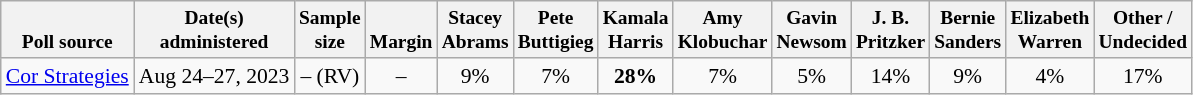<table class="wikitable tpl-blanktable" style="font-size:90%;text-align:center;">
<tr valign=bottom style="font-size:90%;">
<th>Poll source</th>
<th>Date(s)<br>administered</th>
<th>Sample<br>size</th>
<th>Margin<br></th>
<th>Stacey<br>Abrams</th>
<th>Pete<br>Buttigieg</th>
<th>Kamala<br>Harris</th>
<th>Amy<br>Klobuchar</th>
<th>Gavin<br>Newsom</th>
<th>J. B.<br>Pritzker</th>
<th>Bernie<br>Sanders</th>
<th>Elizabeth<br>Warren</th>
<th>Other /<br>Undecided</th>
</tr>
<tr>
<td><a href='#'>Cor Strategies</a></td>
<td>Aug 24–27, 2023</td>
<td>– (RV)</td>
<td>–</td>
<td>9%</td>
<td>7%</td>
<td><strong>28%</strong></td>
<td>7%</td>
<td>5%</td>
<td>14%</td>
<td>9%</td>
<td>4%</td>
<td>17%</td>
</tr>
</table>
